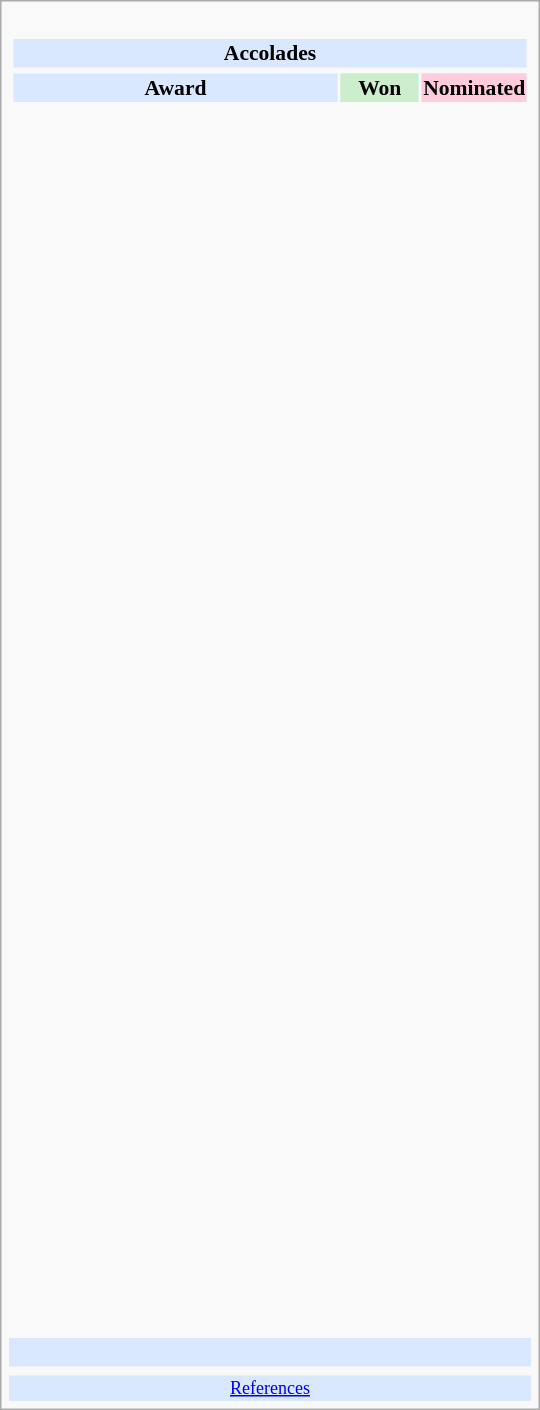<table class="infobox" style="width: 25em; text-align: left; font-size: 90%; vertical-align: middle;">
<tr>
<td colspan=3><br><table class="collapsible collapsed" width=100%>
<tr>
<th colspan="3" style="background-color: #D9E8FF; text-align: center;">Accolades</th>
</tr>
<tr>
</tr>
<tr bgcolor=#D9E8FF>
<td style="text-align:center;"><strong>Award</strong></td>
<td style="text-align:center; background: #cceecc; text-size:0.9em" width=50><strong>Won</strong></td>
<td style="text-align:center; background: #ffccdd; text-size:0.9em" width=50><strong>Nominated</strong></td>
</tr>
<tr>
<td align="center"><br></td>
<td></td>
<td></td>
</tr>
<tr>
<td align="center"><br></td>
<td></td>
<td></td>
</tr>
<tr>
<td align="center"><br></td>
<td></td>
<td></td>
</tr>
<tr>
<td align="center"><br></td>
<td></td>
<td></td>
</tr>
<tr>
<td align="center"><br></td>
<td></td>
<td></td>
</tr>
<tr>
<td align="center"><br></td>
<td></td>
<td></td>
</tr>
<tr>
<td align="center"><br></td>
<td></td>
<td></td>
</tr>
<tr>
<td align="center"><br></td>
<td></td>
<td></td>
</tr>
<tr>
<td align="center"><br></td>
<td></td>
<td></td>
</tr>
<tr>
<td align="center"><br></td>
<td></td>
<td></td>
</tr>
<tr>
<td align="center"><br></td>
<td></td>
<td></td>
</tr>
<tr>
<td align="center"><br></td>
<td></td>
<td></td>
</tr>
<tr>
<td align="center"><br></td>
<td></td>
<td></td>
</tr>
<tr>
<td align="center"><br></td>
<td></td>
<td></td>
</tr>
<tr>
<td align="center"><br></td>
<td></td>
<td></td>
</tr>
<tr>
<td align="center"><br></td>
<td></td>
<td></td>
</tr>
<tr>
<td align="center"><br></td>
<td></td>
<td></td>
</tr>
<tr>
<td align="center"><br></td>
<td></td>
<td></td>
</tr>
<tr>
<td align="center"><br></td>
<td></td>
<td></td>
</tr>
<tr>
<td align="center"><br></td>
<td></td>
<td></td>
</tr>
<tr>
<td align="center"><br></td>
<td></td>
<td></td>
</tr>
<tr>
<td align="center"><br></td>
<td></td>
<td></td>
</tr>
<tr>
<td align="center"><br></td>
<td></td>
<td></td>
</tr>
<tr>
<td align="center"><br></td>
<td></td>
<td></td>
</tr>
<tr>
<td align="center"><br></td>
<td></td>
<td></td>
</tr>
<tr>
<td align="center"><br></td>
<td></td>
<td></td>
</tr>
<tr>
<td align="center"><br></td>
<td></td>
<td></td>
</tr>
<tr>
<td align="center"><br></td>
<td></td>
<td></td>
</tr>
<tr>
<td align="center"><br></td>
<td></td>
<td></td>
</tr>
<tr>
<td align="center"><br></td>
<td></td>
<td></td>
</tr>
<tr>
<td align="center"><br></td>
<td></td>
<td></td>
</tr>
<tr>
<td align="center"><br></td>
<td></td>
<td></td>
</tr>
<tr>
<td align="center"><br></td>
<td></td>
<td></td>
</tr>
<tr>
<td align="center"><br></td>
<td></td>
<td></td>
</tr>
<tr>
<td align="center"><br></td>
<td></td>
<td></td>
</tr>
<tr>
<td align="center"><br></td>
<td></td>
<td></td>
</tr>
<tr>
<td align="center"><br></td>
<td></td>
<td></td>
</tr>
<tr>
<td align="center"><br></td>
<td></td>
<td></td>
</tr>
<tr>
<td align="center"><br></td>
<td></td>
<td></td>
</tr>
</table>
</td>
</tr>
<tr style="background:#d9e8ff;">
<td style="text-align:center;" colspan="3"><br></td>
</tr>
<tr>
<td></td>
<td></td>
<td></td>
</tr>
<tr bgcolor=#D9E8FF>
<td colspan="3" style="font-size: smaller; text-align:center;"><a href='#'>References</a></td>
</tr>
</table>
